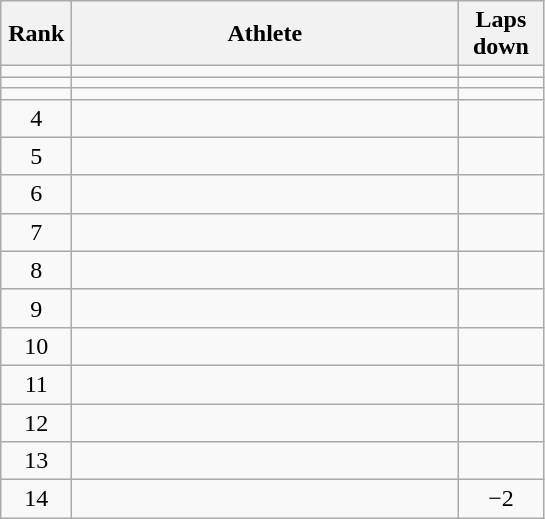<table class=wikitable style="text-align:center">
<tr>
<th width=40>Rank</th>
<th width=250>Athlete</th>
<th width=50>Laps down</th>
</tr>
<tr>
<td></td>
<td align="left"></td>
<td></td>
</tr>
<tr>
<td></td>
<td align="left"></td>
<td></td>
</tr>
<tr>
<td></td>
<td align="left"></td>
<td></td>
</tr>
<tr>
<td>4</td>
<td align="left"></td>
<td></td>
</tr>
<tr>
<td>5</td>
<td align="left"></td>
<td></td>
</tr>
<tr>
<td>6</td>
<td align="left"></td>
<td></td>
</tr>
<tr>
<td>7</td>
<td align="left"></td>
<td></td>
</tr>
<tr>
<td>8</td>
<td align="left"></td>
<td></td>
</tr>
<tr>
<td>9</td>
<td align="left"></td>
<td></td>
</tr>
<tr>
<td>10</td>
<td align="left"></td>
<td></td>
</tr>
<tr>
<td>11</td>
<td align="left"></td>
<td></td>
</tr>
<tr>
<td>12</td>
<td align="left"></td>
<td></td>
</tr>
<tr>
<td>13</td>
<td align="left"></td>
<td></td>
</tr>
<tr>
<td>14</td>
<td align="left"></td>
<td>−2</td>
</tr>
</table>
